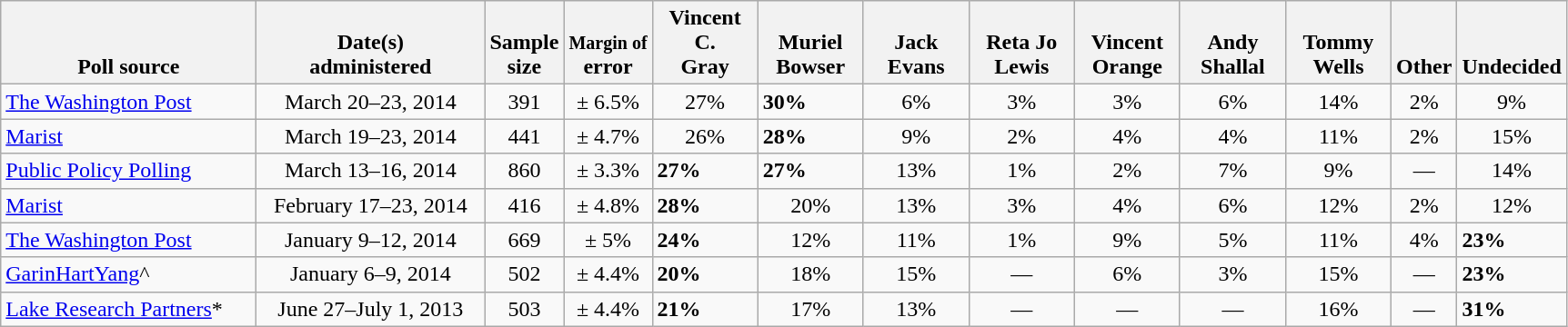<table class="wikitable">
<tr valign= bottom>
<th style="width:180px;">Poll source</th>
<th style="width:160px;">Date(s)<br>administered</th>
<th class=small>Sample<br>size</th>
<th class=small><small>Margin of</small><br>error</th>
<th style="width:70px;" class=small>Vincent C.<br>Gray</th>
<th style="width:70px;" class=small>Muriel<br>Bowser</th>
<th style="width:70px;" class=small>Jack<br>Evans</th>
<th style="width:70px;" class=small>Reta Jo<br>Lewis</th>
<th style="width:70px;" class=small>Vincent<br>Orange</th>
<th style="width:70px;" class=small>Andy<br>Shallal</th>
<th style="width:70px;" class=small>Tommy<br>Wells</th>
<th style="width:40px;" class=small>Other</th>
<th style="width:40px;" class=small>Undecided</th>
</tr>
<tr>
<td><a href='#'>The Washington Post</a></td>
<td align=center>March 20–23, 2014</td>
<td align=center>391</td>
<td align=center>± 6.5%</td>
<td align=center>27%</td>
<td><strong>30%</strong></td>
<td align=center>6%</td>
<td align=center>3%</td>
<td align=center>3%</td>
<td align=center>6%</td>
<td align=center>14%</td>
<td align=center>2%</td>
<td align=center>9%</td>
</tr>
<tr>
<td><a href='#'>Marist</a></td>
<td align=center>March 19–23, 2014</td>
<td align=center>441</td>
<td align=center>± 4.7%</td>
<td align=center>26%</td>
<td><strong>28%</strong></td>
<td align=center>9%</td>
<td align=center>2%</td>
<td align=center>4%</td>
<td align=center>4%</td>
<td align=center>11%</td>
<td align=center>2%</td>
<td align=center>15%</td>
</tr>
<tr>
<td><a href='#'>Public Policy Polling</a></td>
<td align=center>March 13–16, 2014</td>
<td align=center>860</td>
<td align=center>± 3.3%</td>
<td><strong>27%</strong></td>
<td><strong>27%</strong></td>
<td align=center>13%</td>
<td align=center>1%</td>
<td align=center>2%</td>
<td align=center>7%</td>
<td align=center>9%</td>
<td align=center>—</td>
<td align=center>14%</td>
</tr>
<tr>
<td><a href='#'>Marist</a></td>
<td align=center>February 17–23, 2014</td>
<td align=center>416</td>
<td align=center>± 4.8%</td>
<td><strong>28%</strong></td>
<td align=center>20%</td>
<td align=center>13%</td>
<td align=center>3%</td>
<td align=center>4%</td>
<td align=center>6%</td>
<td align=center>12%</td>
<td align=center>2%</td>
<td align=center>12%</td>
</tr>
<tr>
<td><a href='#'>The Washington Post</a></td>
<td align=center>January 9–12, 2014</td>
<td align=center>669</td>
<td align=center>± 5%</td>
<td><strong>24%</strong></td>
<td align=center>12%</td>
<td align=center>11%</td>
<td align=center>1%</td>
<td align=center>9%</td>
<td align=center>5%</td>
<td align=center>11%</td>
<td align=center>4%</td>
<td><strong>23%</strong></td>
</tr>
<tr>
<td><a href='#'>GarinHartYang</a>^</td>
<td align=center>January 6–9, 2014</td>
<td align=center>502</td>
<td align=center>± 4.4%</td>
<td><strong>20%</strong></td>
<td align=center>18%</td>
<td align=center>15%</td>
<td align=center>—</td>
<td align=center>6%</td>
<td align=center>3%</td>
<td align=center>15%</td>
<td align=center>—</td>
<td><strong>23%</strong></td>
</tr>
<tr>
<td><a href='#'>Lake Research Partners</a>*</td>
<td align=center>June 27–July 1, 2013</td>
<td align=center>503</td>
<td align=center>± 4.4%</td>
<td><strong>21%</strong></td>
<td align=center>17%</td>
<td align=center>13%</td>
<td align=center>—</td>
<td align=center>—</td>
<td align=center>—</td>
<td align=center>16%</td>
<td align=center>—</td>
<td><strong>31%</strong></td>
</tr>
</table>
